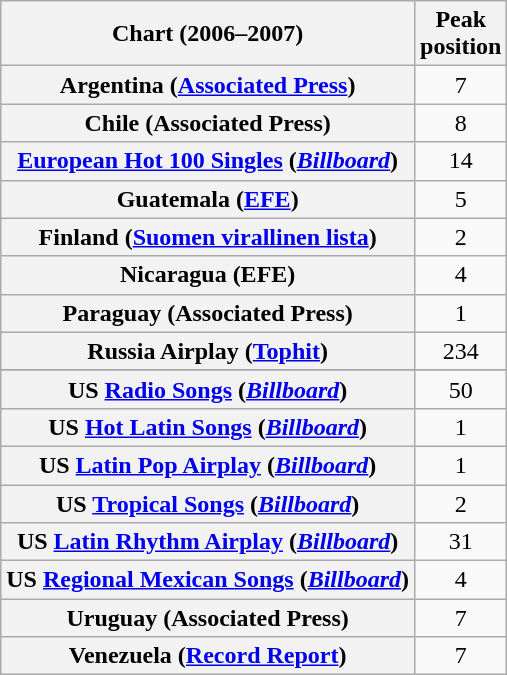<table class="wikitable sortable plainrowheaders" style="text-align:center">
<tr>
<th style="text-align:center;">Chart (2006–2007)</th>
<th style="text-align:center;">Peak<br>position</th>
</tr>
<tr>
<th scope="row">Argentina (<a href='#'>Associated Press</a>)</th>
<td align="center">7</td>
</tr>
<tr>
<th scope="row">Chile (Associated Press)</th>
<td align="center">8</td>
</tr>
<tr>
<th scope="row"><a href='#'>European Hot 100 Singles</a> (<a href='#'><em>Billboard</em></a>)</th>
<td align="center">14</td>
</tr>
<tr>
<th scope="row">Guatemala (<a href='#'>EFE</a>)</th>
<td align="center">5</td>
</tr>
<tr>
<th scope="row">Finland (<a href='#'>Suomen virallinen lista</a>)</th>
<td style="text-align:center;">2</td>
</tr>
<tr>
<th scope="row">Nicaragua (EFE)</th>
<td align="center">4</td>
</tr>
<tr>
<th scope="row">Paraguay (Associated Press)</th>
<td align="center">1</td>
</tr>
<tr>
<th scope="row">Russia Airplay (<a href='#'>Tophit</a>)</th>
<td style="text-align:center;">234</td>
</tr>
<tr>
</tr>
<tr>
<th scope="row">US <a href='#'>Radio Songs</a> (<a href='#'><em>Billboard</em></a>)</th>
<td style="text-align:center;">50</td>
</tr>
<tr>
<th scope="row">US <a href='#'>Hot Latin Songs</a> (<a href='#'><em>Billboard</em></a>)</th>
<td style="text-align:center;">1</td>
</tr>
<tr>
<th scope="row">US <a href='#'>Latin Pop Airplay</a> (<a href='#'><em>Billboard</em></a>)</th>
<td style="text-align:center;">1</td>
</tr>
<tr>
<th scope="row">US <a href='#'>Tropical Songs</a> (<a href='#'><em>Billboard</em></a>)</th>
<td align="center">2</td>
</tr>
<tr>
<th scope="row">US <a href='#'>Latin Rhythm Airplay</a> (<a href='#'><em>Billboard</em></a>)</th>
<td align="center">31</td>
</tr>
<tr>
<th scope="row">US <a href='#'>Regional Mexican Songs</a> (<a href='#'><em>Billboard</em></a>)</th>
<td align="center">4</td>
</tr>
<tr>
<th scope="row">Uruguay (Associated Press)</th>
<td align="center">7</td>
</tr>
<tr>
<th scope="row">Venezuela (<a href='#'>Record Report</a>)</th>
<td align="center">7</td>
</tr>
</table>
